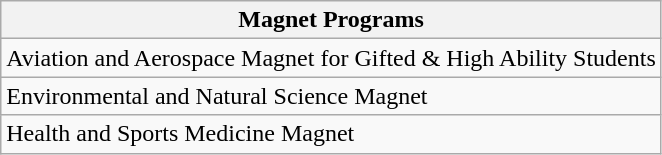<table class="wikitable sortable">
<tr>
<th>Magnet Programs</th>
</tr>
<tr>
<td>Aviation and Aerospace Magnet for Gifted & High Ability Students</td>
</tr>
<tr>
<td>Environmental and Natural Science Magnet</td>
</tr>
<tr>
<td>Health and Sports Medicine Magnet</td>
</tr>
</table>
